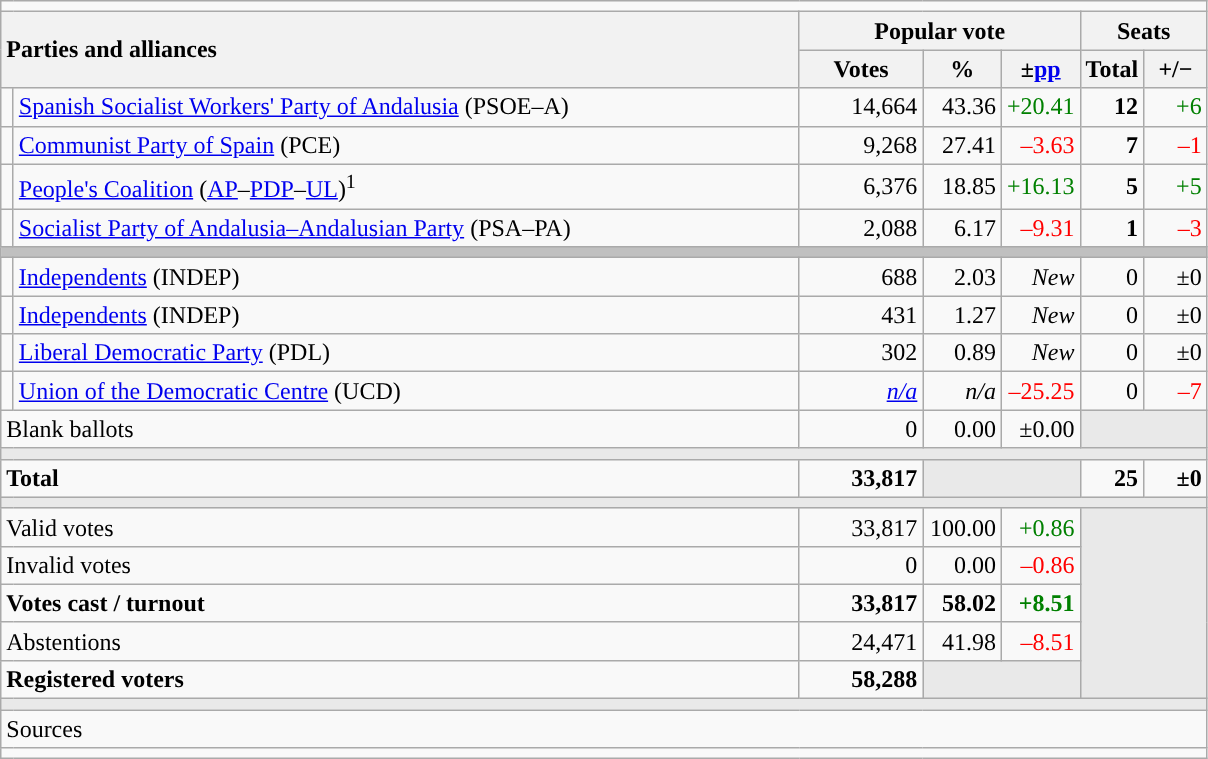<table class="wikitable" style="text-align:right;">
<tr>
<td colspan="7"></td>
</tr>
<tr>
<th style="text-align:left;" rowspan="2" colspan="2" width="525">Parties and alliances</th>
<th colspan="3">Popular vote</th>
<th colspan="2">Seats</th>
</tr>
<tr>
<th width="75">Votes</th>
<th width="45">%</th>
<th width="45">±<a href='#'>pp</a></th>
<th width="35">Total</th>
<th width="35">+/−</th>
</tr>
<tr>
<td width="1" style="color:inherit;background:"></td>
<td align="left"><a href='#'>Spanish Socialist Workers' Party of Andalusia</a> (PSOE–A)</td>
<td>14,664</td>
<td>43.36</td>
<td style="color:green;">+20.41</td>
<td><strong>12</strong></td>
<td style="color:green;">+6</td>
</tr>
<tr>
<td style="color:inherit;background:"></td>
<td align="left"><a href='#'>Communist Party of Spain</a> (PCE)</td>
<td>9,268</td>
<td>27.41</td>
<td style="color:red;">–3.63</td>
<td><strong>7</strong></td>
<td style="color:red;">–1</td>
</tr>
<tr>
<td style="color:inherit;background:"></td>
<td align="left"><a href='#'>People's Coalition</a> (<a href='#'>AP</a>–<a href='#'>PDP</a>–<a href='#'>UL</a>)<sup>1</sup></td>
<td>6,376</td>
<td>18.85</td>
<td style="color:green;">+16.13</td>
<td><strong>5</strong></td>
<td style="color:green;">+5</td>
</tr>
<tr>
<td style="color:inherit;background:"></td>
<td align="left"><a href='#'>Socialist Party of Andalusia–Andalusian Party</a> (PSA–PA)</td>
<td>2,088</td>
<td>6.17</td>
<td style="color:red;">–9.31</td>
<td><strong>1</strong></td>
<td style="color:red;">–3</td>
</tr>
<tr>
<td colspan="7" bgcolor="#C0C0C0"></td>
</tr>
<tr>
<td style="color:inherit;background:"></td>
<td align="left"><a href='#'>Independents</a> (INDEP)</td>
<td>688</td>
<td>2.03</td>
<td><em>New</em></td>
<td>0</td>
<td>±0</td>
</tr>
<tr>
<td style="color:inherit;background:"></td>
<td align="left"><a href='#'>Independents</a> (INDEP)</td>
<td>431</td>
<td>1.27</td>
<td><em>New</em></td>
<td>0</td>
<td>±0</td>
</tr>
<tr>
<td style="color:inherit;background:"></td>
<td align="left"><a href='#'>Liberal Democratic Party</a> (PDL)</td>
<td>302</td>
<td>0.89</td>
<td><em>New</em></td>
<td>0</td>
<td>±0</td>
</tr>
<tr>
<td style="color:inherit;background:"></td>
<td align="left"><a href='#'>Union of the Democratic Centre</a> (UCD)</td>
<td><em><a href='#'>n/a</a></em></td>
<td><em>n/a</em></td>
<td style="color:red;">–25.25</td>
<td>0</td>
<td style="color:red;">–7</td>
</tr>
<tr>
<td align="left" colspan="2">Blank ballots</td>
<td>0</td>
<td>0.00</td>
<td>±0.00</td>
<td bgcolor="#E9E9E9" colspan="2"></td>
</tr>
<tr>
<td colspan="7" bgcolor="#E9E9E9"></td>
</tr>
<tr style="font-weight:bold;">
<td align="left" colspan="2">Total</td>
<td>33,817</td>
<td bgcolor="#E9E9E9" colspan="2"></td>
<td>25</td>
<td>±0</td>
</tr>
<tr>
<td colspan="7" bgcolor="#E9E9E9"></td>
</tr>
<tr>
<td align="left" colspan="2">Valid votes</td>
<td>33,817</td>
<td>100.00</td>
<td style="color:green;">+0.86</td>
<td bgcolor="#E9E9E9" colspan="2" rowspan="5"></td>
</tr>
<tr>
<td align="left" colspan="2">Invalid votes</td>
<td>0</td>
<td>0.00</td>
<td style="color:red;">–0.86</td>
</tr>
<tr style="font-weight:bold;">
<td align="left" colspan="2">Votes cast / turnout</td>
<td>33,817</td>
<td>58.02</td>
<td style="color:green;">+8.51</td>
</tr>
<tr>
<td align="left" colspan="2">Abstentions</td>
<td>24,471</td>
<td>41.98</td>
<td style="color:red;">–8.51</td>
</tr>
<tr style="font-weight:bold;">
<td align="left" colspan="2">Registered voters</td>
<td>58,288</td>
<td bgcolor="#E9E9E9" colspan="2"></td>
</tr>
<tr>
<td colspan="7" bgcolor="#E9E9E9"></td>
</tr>
<tr>
<td align="left" colspan="7">Sources</td>
</tr>
<tr>
<td colspan="7" style="text-align:left; max-width:790px;"></td>
</tr>
</table>
